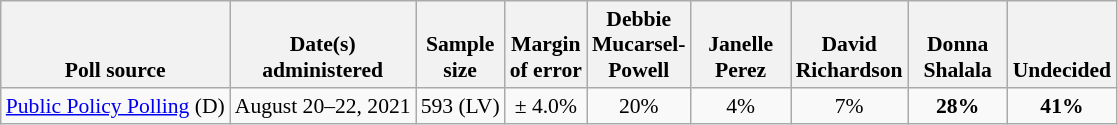<table class="wikitable" style="font-size:90%;text-align:center;">
<tr valign=bottom>
<th>Poll source</th>
<th>Date(s)<br>administered</th>
<th>Sample<br>size</th>
<th>Margin<br>of error</th>
<th style="width:60px;">Debbie<br>Mucarsel-Powell</th>
<th style="width:60px;">Janelle<br>Perez</th>
<th style="width:60px;">David<br>Richardson</th>
<th style="width:60px;">Donna<br>Shalala</th>
<th>Undecided</th>
</tr>
<tr>
<td style="text-align:left;"><a href='#'>Public Policy Polling</a> (D)</td>
<td>August 20–22, 2021</td>
<td>593 (LV)</td>
<td>± 4.0%</td>
<td>20%</td>
<td>4%</td>
<td>7%</td>
<td><strong>28%</strong></td>
<td><strong>41%</strong></td>
</tr>
</table>
